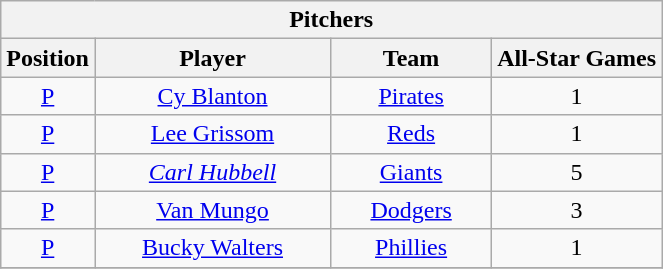<table class="wikitable" style="font-size: 100%; text-align:right;">
<tr>
<th colspan="4">Pitchers</th>
</tr>
<tr>
<th>Position</th>
<th width="150">Player</th>
<th width="100">Team</th>
<th>All-Star Games</th>
</tr>
<tr>
<td align="center"><a href='#'>P</a></td>
<td align="center"><a href='#'>Cy Blanton</a></td>
<td align="center"><a href='#'>Pirates</a></td>
<td align="center">1</td>
</tr>
<tr>
<td align="center"><a href='#'>P</a></td>
<td align="center"><a href='#'>Lee Grissom</a></td>
<td align="center"><a href='#'>Reds</a></td>
<td align="center">1</td>
</tr>
<tr>
<td align="center"><a href='#'>P</a></td>
<td align="center"><em><a href='#'>Carl Hubbell</a></em></td>
<td align="center"><a href='#'>Giants</a></td>
<td align="center">5</td>
</tr>
<tr>
<td align="center"><a href='#'>P</a></td>
<td align="center"><a href='#'>Van Mungo</a></td>
<td align="center"><a href='#'>Dodgers</a></td>
<td align="center">3</td>
</tr>
<tr>
<td align="center"><a href='#'>P</a></td>
<td align="center"><a href='#'>Bucky Walters</a></td>
<td align="center"><a href='#'>Phillies</a></td>
<td align="center">1</td>
</tr>
<tr>
</tr>
</table>
